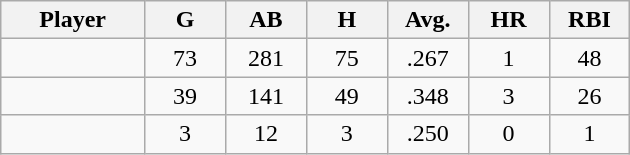<table class="wikitable sortable">
<tr>
<th bgcolor="#DDDDFF" width="16%">Player</th>
<th bgcolor="#DDDDFF" width="9%">G</th>
<th bgcolor="#DDDDFF" width="9%">AB</th>
<th bgcolor="#DDDDFF" width="9%">H</th>
<th bgcolor="#DDDDFF" width="9%">Avg.</th>
<th bgcolor="#DDDDFF" width="9%">HR</th>
<th bgcolor="#DDDDFF" width="9%">RBI</th>
</tr>
<tr align="center">
<td></td>
<td>73</td>
<td>281</td>
<td>75</td>
<td>.267</td>
<td>1</td>
<td>48</td>
</tr>
<tr align="center">
<td></td>
<td>39</td>
<td>141</td>
<td>49</td>
<td>.348</td>
<td>3</td>
<td>26</td>
</tr>
<tr align="center">
<td></td>
<td>3</td>
<td>12</td>
<td>3</td>
<td>.250</td>
<td>0</td>
<td>1</td>
</tr>
</table>
